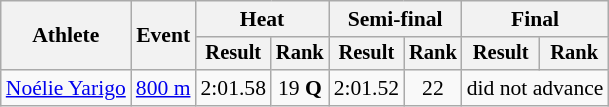<table class=wikitable style=font-size:90%>
<tr>
<th rowspan=2>Athlete</th>
<th rowspan=2>Event</th>
<th colspan=2>Heat</th>
<th colspan=2>Semi-final</th>
<th colspan=2>Final</th>
</tr>
<tr style=font-size:95%>
<th>Result</th>
<th>Rank</th>
<th>Result</th>
<th>Rank</th>
<th>Result</th>
<th>Rank</th>
</tr>
<tr align=center>
<td align=left><a href='#'>Noélie Yarigo</a></td>
<td align=left><a href='#'>800 m</a></td>
<td>2:01.58</td>
<td>19 <strong>Q</strong></td>
<td>2:01.52</td>
<td>22</td>
<td colspan=2>did not advance</td>
</tr>
</table>
